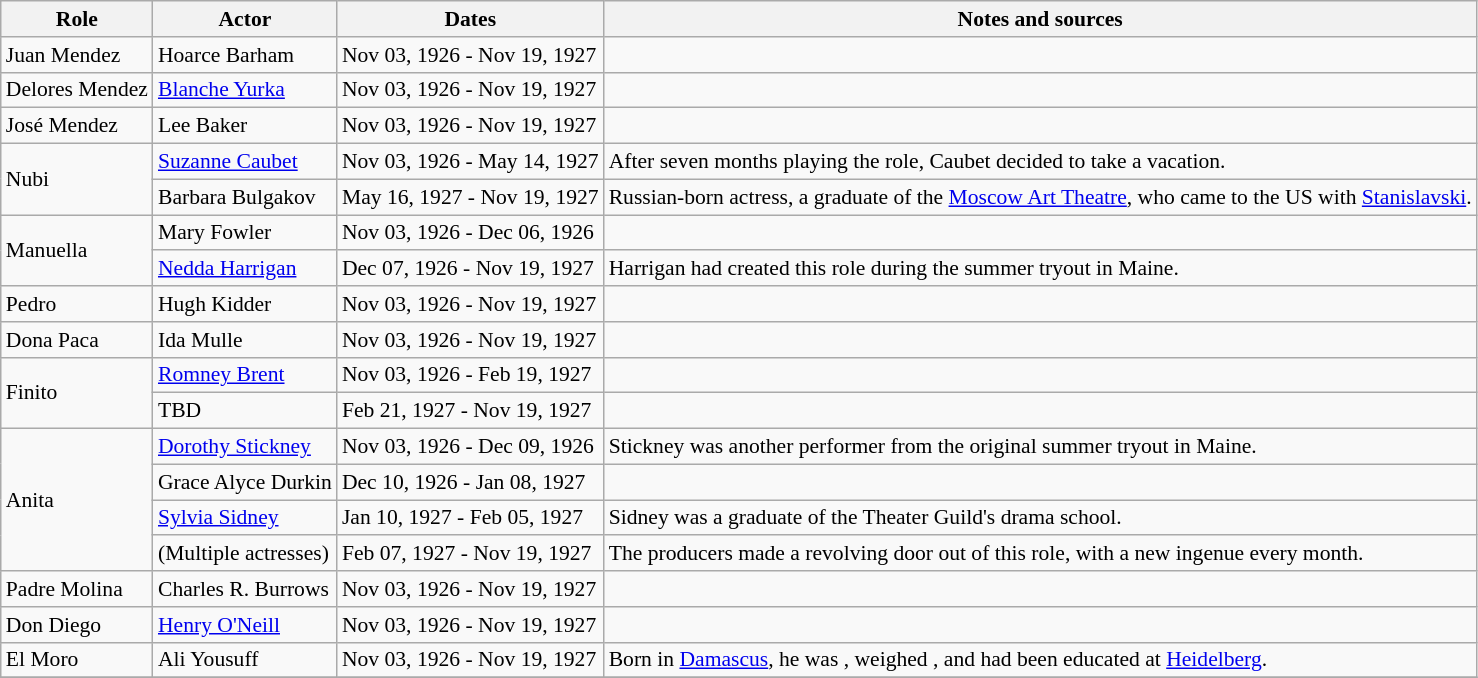<table class="wikitable sortable plainrowheaders" style="font-size: 90%">
<tr>
<th scope="col">Role</th>
<th scope="col">Actor</th>
<th scope="col">Dates</th>
<th scope="col">Notes and sources</th>
</tr>
<tr>
<td>Juan Mendez</td>
<td>Hoarce Barham</td>
<td>Nov 03, 1926 - Nov 19, 1927</td>
<td></td>
</tr>
<tr>
<td>Delores Mendez</td>
<td><a href='#'>Blanche Yurka</a></td>
<td>Nov 03, 1926 - Nov 19, 1927</td>
<td></td>
</tr>
<tr>
<td>José Mendez</td>
<td>Lee Baker</td>
<td>Nov 03, 1926 - Nov 19, 1927</td>
<td></td>
</tr>
<tr>
<td rowspan=2>Nubi</td>
<td><a href='#'>Suzanne Caubet</a></td>
<td>Nov 03, 1926 - May 14, 1927</td>
<td>After seven months playing the role, Caubet decided to take a vacation.</td>
</tr>
<tr>
<td>Barbara Bulgakov</td>
<td>May 16, 1927 - Nov 19, 1927</td>
<td>Russian-born actress, a graduate of the <a href='#'>Moscow Art Theatre</a>, who came to the US with <a href='#'>Stanislavski</a>.</td>
</tr>
<tr>
<td rowspan=2>Manuella</td>
<td>Mary Fowler</td>
<td>Nov 03, 1926 - Dec 06, 1926</td>
<td></td>
</tr>
<tr>
<td><a href='#'>Nedda Harrigan</a></td>
<td>Dec 07, 1926 - Nov 19, 1927</td>
<td>Harrigan had created this role during the summer tryout in Maine.</td>
</tr>
<tr>
<td>Pedro</td>
<td>Hugh Kidder</td>
<td>Nov 03, 1926 - Nov 19, 1927</td>
<td></td>
</tr>
<tr>
<td>Dona Paca</td>
<td>Ida Mulle</td>
<td>Nov 03, 1926 - Nov 19, 1927</td>
<td></td>
</tr>
<tr>
<td rowspan=2>Finito</td>
<td><a href='#'>Romney Brent</a></td>
<td>Nov 03, 1926 - Feb 19, 1927</td>
<td></td>
</tr>
<tr>
<td>TBD</td>
<td>Feb 21, 1927 - Nov 19, 1927</td>
<td></td>
</tr>
<tr>
<td rowspan=4>Anita</td>
<td><a href='#'>Dorothy Stickney</a></td>
<td>Nov 03, 1926 - Dec 09, 1926</td>
<td>Stickney was another performer from the original summer tryout in Maine.</td>
</tr>
<tr>
<td>Grace Alyce Durkin</td>
<td>Dec 10, 1926 - Jan 08, 1927</td>
<td></td>
</tr>
<tr>
<td><a href='#'>Sylvia Sidney</a></td>
<td>Jan 10, 1927 - Feb 05, 1927</td>
<td>Sidney was a graduate of the Theater Guild's drama school.</td>
</tr>
<tr>
<td>(Multiple actresses)</td>
<td>Feb 07, 1927 - Nov 19, 1927</td>
<td>The producers made a revolving door out of this role, with a new ingenue every month.</td>
</tr>
<tr>
<td>Padre Molina</td>
<td>Charles R. Burrows</td>
<td>Nov 03, 1926 - Nov 19, 1927</td>
<td></td>
</tr>
<tr>
<td>Don Diego</td>
<td><a href='#'>Henry O'Neill</a></td>
<td>Nov 03, 1926 - Nov 19, 1927</td>
<td></td>
</tr>
<tr>
<td>El Moro</td>
<td>Ali Yousuff</td>
<td>Nov 03, 1926 - Nov 19, 1927</td>
<td>Born in <a href='#'>Damascus</a>, he was , weighed , and had been educated at <a href='#'>Heidelberg</a>.</td>
</tr>
<tr>
</tr>
</table>
